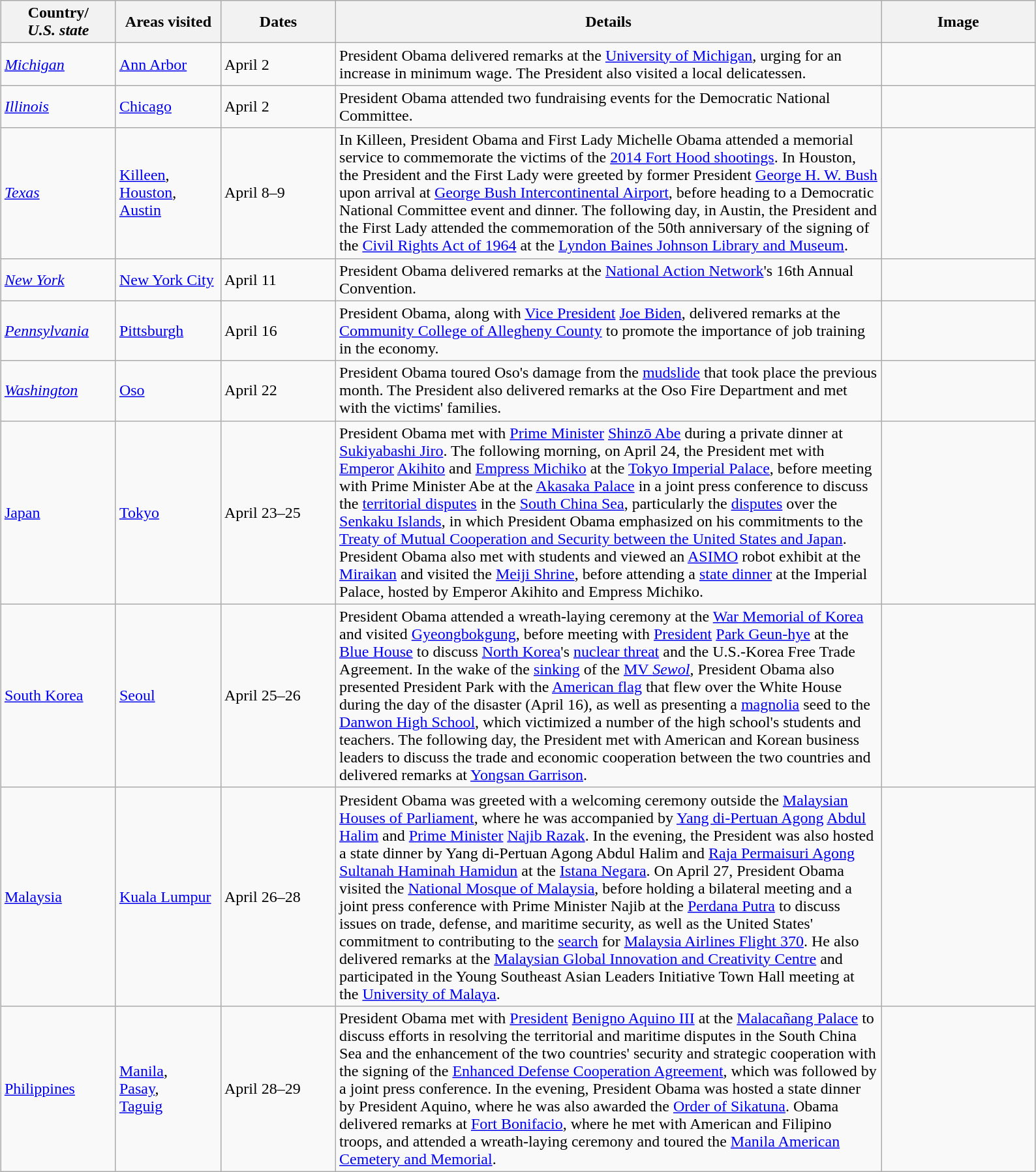<table class="wikitable" style="margin: 1em auto 1em auto">
<tr>
<th width=110>Country/<br><em>U.S. state</em></th>
<th width=100>Areas visited</th>
<th width=110>Dates</th>
<th width=550>Details</th>
<th width=150>Image</th>
</tr>
<tr>
<td> <em><a href='#'>Michigan</a></em></td>
<td><a href='#'>Ann Arbor</a></td>
<td>April 2</td>
<td>President Obama delivered remarks at the <a href='#'>University of Michigan</a>, urging for an increase in minimum wage. The President also visited a local delicatessen.</td>
<td></td>
</tr>
<tr>
<td> <em><a href='#'>Illinois</a></em></td>
<td><a href='#'>Chicago</a></td>
<td>April 2</td>
<td>President Obama attended two fundraising events for the Democratic National Committee.</td>
<td></td>
</tr>
<tr>
<td> <em><a href='#'>Texas</a></em></td>
<td><a href='#'>Killeen</a>,<br><a href='#'>Houston</a>,<br><a href='#'>Austin</a></td>
<td>April 8–9</td>
<td>In Killeen, President Obama and First Lady Michelle Obama attended a memorial service to commemorate the victims of the <a href='#'>2014 Fort Hood shootings</a>. In Houston, the President and the First Lady were greeted by former President <a href='#'>George H. W. Bush</a> upon arrival at <a href='#'>George Bush Intercontinental Airport</a>, before heading to a Democratic National Committee event and dinner. The following day, in Austin, the President and the First Lady attended the commemoration of the 50th anniversary of the signing of the <a href='#'>Civil Rights Act of 1964</a> at the <a href='#'>Lyndon Baines Johnson Library and Museum</a>.</td>
<td></td>
</tr>
<tr>
<td> <em><a href='#'>New York</a></em></td>
<td><a href='#'>New York City</a></td>
<td>April 11</td>
<td>President Obama delivered remarks at the <a href='#'>National Action Network</a>'s 16th Annual Convention.</td>
<td></td>
</tr>
<tr>
<td> <em><a href='#'>Pennsylvania</a></em></td>
<td><a href='#'>Pittsburgh</a></td>
<td>April 16</td>
<td>President Obama, along with <a href='#'>Vice President</a> <a href='#'>Joe Biden</a>, delivered remarks at the <a href='#'>Community College of Allegheny County</a> to promote the importance of job training in the economy.</td>
<td></td>
</tr>
<tr>
<td> <em><a href='#'>Washington</a></em></td>
<td><a href='#'>Oso</a></td>
<td>April 22</td>
<td>President Obama toured Oso's damage from the <a href='#'>mudslide</a> that took place the previous month. The President also delivered remarks at the Oso Fire Department and met with the victims' families.</td>
<td></td>
</tr>
<tr>
<td> <a href='#'>Japan</a></td>
<td><a href='#'>Tokyo</a></td>
<td>April 23–25</td>
<td>President Obama met with <a href='#'>Prime Minister</a> <a href='#'>Shinzō Abe</a> during a private dinner at <a href='#'>Sukiyabashi Jiro</a>. The following morning, on April 24, the President met with <a href='#'>Emperor</a> <a href='#'>Akihito</a> and <a href='#'>Empress Michiko</a> at the <a href='#'>Tokyo Imperial Palace</a>, before meeting with Prime Minister Abe at the <a href='#'>Akasaka Palace</a> in a joint press conference to discuss the <a href='#'>territorial disputes</a> in the <a href='#'>South China Sea</a>, particularly the <a href='#'>disputes</a> over the <a href='#'>Senkaku Islands</a>, in which President Obama emphasized on his commitments to the <a href='#'>Treaty of Mutual Cooperation and Security between the United States and Japan</a>. President Obama also met with students and viewed an <a href='#'>ASIMO</a> robot exhibit at the <a href='#'>Miraikan</a> and visited the <a href='#'>Meiji Shrine</a>, before attending a <a href='#'>state dinner</a> at the Imperial Palace, hosted by Emperor Akihito and Empress Michiko.</td>
<td></td>
</tr>
<tr>
<td> <a href='#'>South Korea</a></td>
<td><a href='#'>Seoul</a></td>
<td>April 25–26</td>
<td>President Obama attended a wreath-laying ceremony at the <a href='#'>War Memorial of Korea</a> and visited <a href='#'>Gyeongbokgung</a>, before meeting with <a href='#'>President</a> <a href='#'>Park Geun-hye</a> at the <a href='#'>Blue House</a> to discuss <a href='#'>North Korea</a>'s <a href='#'>nuclear threat</a> and the U.S.-Korea Free Trade Agreement. In the wake of the <a href='#'>sinking</a> of the <a href='#'>MV <em>Sewol</em></a>, President Obama also presented President Park with the <a href='#'>American flag</a> that flew over the White House during the day of the disaster (April 16), as well as presenting a <a href='#'>magnolia</a> seed to the <a href='#'>Danwon High School</a>, which victimized a number of the high school's students and teachers. The following day, the President met with American and Korean business leaders to discuss the trade and economic cooperation between the two countries and delivered remarks at <a href='#'>Yongsan Garrison</a>.</td>
<td></td>
</tr>
<tr>
<td> <a href='#'>Malaysia</a></td>
<td><a href='#'>Kuala Lumpur</a></td>
<td>April 26–28</td>
<td>President Obama was greeted with a welcoming ceremony outside the <a href='#'>Malaysian Houses of Parliament</a>, where he was accompanied by <a href='#'>Yang di-Pertuan Agong</a> <a href='#'>Abdul Halim</a> and <a href='#'>Prime Minister</a> <a href='#'>Najib Razak</a>. In the evening, the President was also hosted a state dinner by Yang di-Pertuan Agong Abdul Halim and <a href='#'>Raja Permaisuri Agong</a> <a href='#'>Sultanah Haminah Hamidun</a> at the <a href='#'>Istana Negara</a>. On April 27, President Obama visited the <a href='#'>National Mosque of Malaysia</a>, before holding a bilateral meeting and a joint press conference with Prime Minister Najib at the <a href='#'>Perdana Putra</a> to discuss issues on trade, defense, and maritime security, as well as the United States' commitment to contributing to the <a href='#'>search</a> for <a href='#'>Malaysia Airlines Flight 370</a>. He also delivered remarks at the <a href='#'>Malaysian Global Innovation and Creativity Centre</a> and participated in the Young Southeast Asian Leaders Initiative Town Hall meeting at the <a href='#'>University of Malaya</a>.</td>
<td></td>
</tr>
<tr>
<td> <a href='#'>Philippines</a></td>
<td><a href='#'>Manila</a>,<br><a href='#'>Pasay</a>,<br><a href='#'>Taguig</a></td>
<td>April 28–29</td>
<td>President Obama met with <a href='#'>President</a> <a href='#'>Benigno Aquino III</a> at the <a href='#'>Malacañang Palace</a> to discuss efforts in resolving the territorial and maritime disputes in the South China Sea and the enhancement of the two countries' security and strategic cooperation with the signing of the <a href='#'>Enhanced Defense Cooperation Agreement</a>, which was followed by a joint press conference. In the evening, President Obama was hosted a state dinner by President Aquino, where he was also awarded the <a href='#'>Order of Sikatuna</a>. Obama delivered remarks at <a href='#'>Fort Bonifacio</a>, where he met with American and Filipino troops, and attended a wreath-laying ceremony and toured the <a href='#'>Manila American Cemetery and Memorial</a>.</td>
<td></td>
</tr>
</table>
